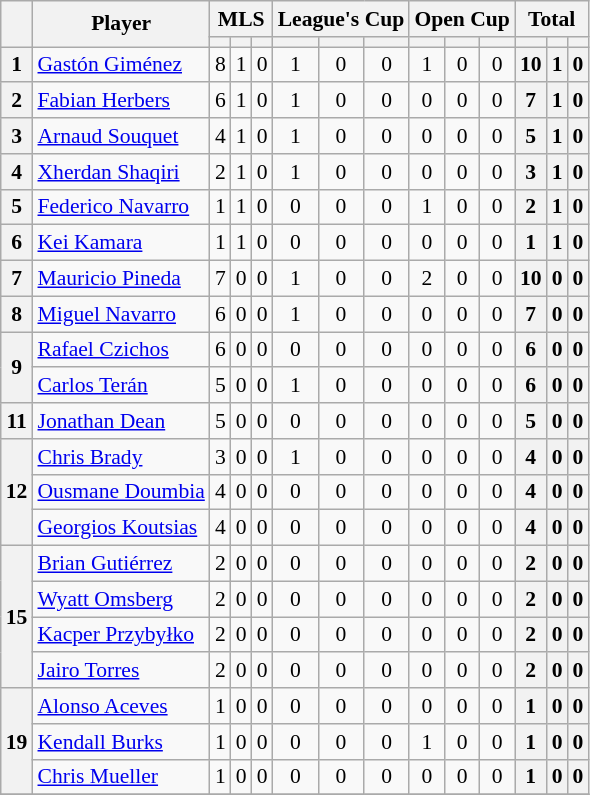<table class="wikitable sortable" style="text-align:center; font-size:90%">
<tr>
<th rowspan="2"></th>
<th rowspan="2">Player</th>
<th colspan="3">MLS</th>
<th colspan="3">League's Cup</th>
<th colspan="3">Open Cup</th>
<th colspan="3">Total</th>
</tr>
<tr>
<th></th>
<th></th>
<th></th>
<th></th>
<th></th>
<th></th>
<th></th>
<th></th>
<th></th>
<th></th>
<th></th>
<th></th>
</tr>
<tr>
<th>1</th>
<td style="text-align:left;" data-sort-value="Giménez, Gastón"> <a href='#'>Gastón Giménez</a><br></td>
<td>8</td>
<td>1</td>
<td>0<br></td>
<td>1</td>
<td>0</td>
<td>0<br></td>
<td>1</td>
<td>0</td>
<td>0<br></td>
<th>10</th>
<th>1</th>
<th>0</th>
</tr>
<tr>
<th>2</th>
<td style="text-align:left;" data-sort-value="Herbers, Fabian"> <a href='#'>Fabian Herbers</a><br></td>
<td>6</td>
<td>1</td>
<td>0<br></td>
<td>1</td>
<td>0</td>
<td>0<br></td>
<td>0</td>
<td>0</td>
<td>0<br></td>
<th>7</th>
<th>1</th>
<th>0</th>
</tr>
<tr>
<th>3</th>
<td style="text-align:left;" data-sort-value="Souquet, Arnaud"> <a href='#'>Arnaud Souquet</a><br></td>
<td>4</td>
<td>1</td>
<td>0<br></td>
<td>1</td>
<td>0</td>
<td>0<br></td>
<td>0</td>
<td>0</td>
<td>0<br></td>
<th>5</th>
<th>1</th>
<th>0</th>
</tr>
<tr>
<th>4</th>
<td style="text-align:left;" data-sort-value="Shaqiri, Xherdan"> <a href='#'>Xherdan Shaqiri</a><br></td>
<td>2</td>
<td>1</td>
<td>0<br></td>
<td>1</td>
<td>0</td>
<td>0<br></td>
<td>0</td>
<td>0</td>
<td>0<br></td>
<th>3</th>
<th>1</th>
<th>0</th>
</tr>
<tr>
<th>5</th>
<td style="text-align:left;" data-sort-value="Navarro, Federico"> <a href='#'>Federico Navarro</a><br></td>
<td>1</td>
<td>1</td>
<td>0<br></td>
<td>0</td>
<td>0</td>
<td>0<br></td>
<td>1</td>
<td>0</td>
<td>0<br></td>
<th>2</th>
<th>1</th>
<th>0</th>
</tr>
<tr>
<th>6</th>
<td style="text-align:left;" data-sort-value="Kamara, Kei"> <a href='#'>Kei Kamara</a><br></td>
<td>1</td>
<td>1</td>
<td>0<br></td>
<td>0</td>
<td>0</td>
<td>0<br></td>
<td>0</td>
<td>0</td>
<td>0<br></td>
<th>1</th>
<th>1</th>
<th>0</th>
</tr>
<tr>
<th>7</th>
<td style="text-align:left;" data-sort-value="Pineda, Mauricio"> <a href='#'>Mauricio Pineda</a><br></td>
<td>7</td>
<td>0</td>
<td>0<br></td>
<td>1</td>
<td>0</td>
<td>0<br></td>
<td>2</td>
<td>0</td>
<td>0<br></td>
<th>10</th>
<th>0</th>
<th>0</th>
</tr>
<tr>
<th>8</th>
<td style="text-align:left;" data-sort-value="Navarro, Miguel"> <a href='#'>Miguel Navarro</a><br></td>
<td>6</td>
<td>0</td>
<td>0<br></td>
<td>1</td>
<td>0</td>
<td>0<br></td>
<td>0</td>
<td>0</td>
<td>0<br></td>
<th>7</th>
<th>0</th>
<th>0</th>
</tr>
<tr>
<th rowspan="2">9</th>
<td style="text-align:left;" data-sort-value="Czichos, Rafael"> <a href='#'>Rafael Czichos</a><br></td>
<td>6</td>
<td>0</td>
<td>0<br></td>
<td>0</td>
<td>0</td>
<td>0<br></td>
<td>0</td>
<td>0</td>
<td>0<br></td>
<th>6</th>
<th>0</th>
<th>0</th>
</tr>
<tr>
<td style="text-align:left;" data-sort-value="Teran, Carlos"> <a href='#'>Carlos Terán</a><br></td>
<td>5</td>
<td>0</td>
<td>0<br></td>
<td>1</td>
<td>0</td>
<td>0<br></td>
<td>0</td>
<td>0</td>
<td>0<br></td>
<th>6</th>
<th>0</th>
<th>0</th>
</tr>
<tr>
<th>11</th>
<td style="text-align:left;" data-sort-value="Dean, Jonathan"> <a href='#'>Jonathan Dean</a><br></td>
<td>5</td>
<td>0</td>
<td>0<br></td>
<td>0</td>
<td>0</td>
<td>0<br></td>
<td>0</td>
<td>0</td>
<td>0<br></td>
<th>5</th>
<th>0</th>
<th>0</th>
</tr>
<tr>
<th rowspan="3">12</th>
<td style="text-align:left;" data-sort-value="Brady, Chris"> <a href='#'>Chris Brady</a><br></td>
<td>3</td>
<td>0</td>
<td>0<br></td>
<td>1</td>
<td>0</td>
<td>0<br></td>
<td>0</td>
<td>0</td>
<td>0<br></td>
<th>4</th>
<th>0</th>
<th>0</th>
</tr>
<tr>
<td style="text-align:left;" data-sort-value="Doumbia, Ousmane"> <a href='#'>Ousmane Doumbia</a><br></td>
<td>4</td>
<td>0</td>
<td>0<br></td>
<td>0</td>
<td>0</td>
<td>0<br></td>
<td>0</td>
<td>0</td>
<td>0<br></td>
<th>4</th>
<th>0</th>
<th>0</th>
</tr>
<tr>
<td style="text-align:left;" data-sort-value="Koutsias, Georgios"> <a href='#'>Georgios Koutsias</a><br></td>
<td>4</td>
<td>0</td>
<td>0<br></td>
<td>0</td>
<td>0</td>
<td>0<br></td>
<td>0</td>
<td>0</td>
<td>0<br></td>
<th>4</th>
<th>0</th>
<th>0</th>
</tr>
<tr>
<th rowspan="4">15</th>
<td style="text-align:left;" data-sort-value="Gutiérrez, Brian"> <a href='#'>Brian Gutiérrez</a><br></td>
<td>2</td>
<td>0</td>
<td>0<br></td>
<td>0</td>
<td>0</td>
<td>0<br></td>
<td>0</td>
<td>0</td>
<td>0<br></td>
<th>2</th>
<th>0</th>
<th>0</th>
</tr>
<tr>
<td style="text-align:left;" data-sort-value="Omsberg, Wyatt"> <a href='#'>Wyatt Omsberg</a><br></td>
<td>2</td>
<td>0</td>
<td>0<br></td>
<td>0</td>
<td>0</td>
<td>0<br></td>
<td>0</td>
<td>0</td>
<td>0<br></td>
<th>2</th>
<th>0</th>
<th>0</th>
</tr>
<tr>
<td style="text-align:left;" data-sort-value="Przybyłko, Kacper"> <a href='#'>Kacper Przybyłko</a><br></td>
<td>2</td>
<td>0</td>
<td>0<br></td>
<td>0</td>
<td>0</td>
<td>0<br></td>
<td>0</td>
<td>0</td>
<td>0<br></td>
<th>2</th>
<th>0</th>
<th>0</th>
</tr>
<tr>
<td style="text-align:left;" data-sort-value="Torres, Jairo"> <a href='#'>Jairo Torres</a><br></td>
<td>2</td>
<td>0</td>
<td>0<br></td>
<td>0</td>
<td>0</td>
<td>0<br></td>
<td>0</td>
<td>0</td>
<td>0<br></td>
<th>2</th>
<th>0</th>
<th>0</th>
</tr>
<tr>
<th rowspan="3">19</th>
<td style="text-align:left;" data-sort-value="Aceves, Alonso"> <a href='#'>Alonso Aceves</a><br></td>
<td>1</td>
<td>0</td>
<td>0<br></td>
<td>0</td>
<td>0</td>
<td>0<br></td>
<td>0</td>
<td>0</td>
<td>0<br></td>
<th>1</th>
<th>0</th>
<th>0</th>
</tr>
<tr>
<td style="text-align:left;" data-sort-value="Burks, Kendall"> <a href='#'>Kendall Burks</a><br></td>
<td>1</td>
<td>0</td>
<td>0<br></td>
<td>0</td>
<td>0</td>
<td>0<br></td>
<td>1</td>
<td>0</td>
<td>0<br></td>
<th>1</th>
<th>0</th>
<th>0</th>
</tr>
<tr>
<td style="text-align:left;" data-sort-value="Mueller, Chris"> <a href='#'>Chris Mueller</a><br></td>
<td>1</td>
<td>0</td>
<td>0<br></td>
<td>0</td>
<td>0</td>
<td>0<br></td>
<td>0</td>
<td>0</td>
<td>0<br></td>
<th>1</th>
<th>0</th>
<th>0</th>
</tr>
<tr>
</tr>
</table>
